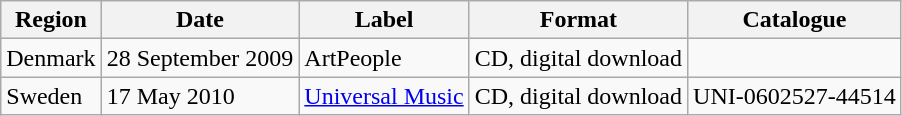<table class="wikitable">
<tr>
<th>Region</th>
<th>Date</th>
<th>Label</th>
<th>Format</th>
<th>Catalogue</th>
</tr>
<tr>
<td>Denmark</td>
<td>28 September 2009</td>
<td>ArtPeople</td>
<td>CD, digital download</td>
<td></td>
</tr>
<tr>
<td>Sweden</td>
<td>17 May 2010</td>
<td rowspan="2"><a href='#'>Universal Music</a></td>
<td>CD, digital download</td>
<td>UNI-0602527-44514</td>
</tr>
</table>
